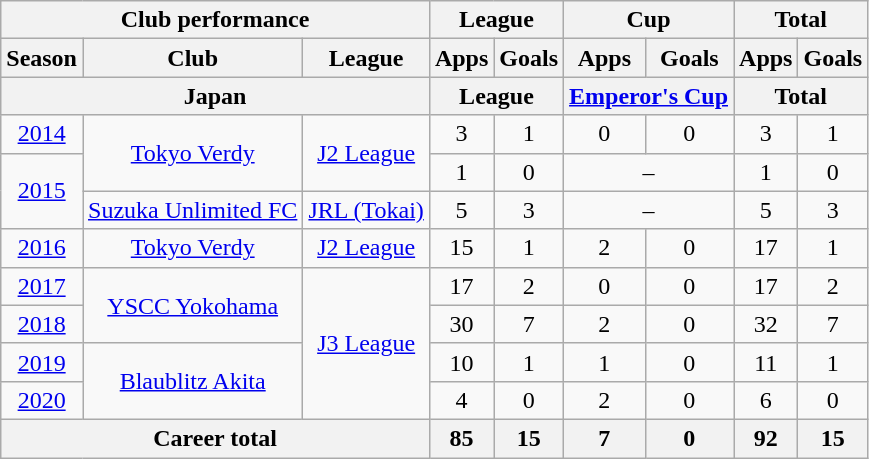<table class="wikitable" style="text-align:center">
<tr>
<th colspan=3>Club performance</th>
<th colspan=2>League</th>
<th colspan=2>Cup</th>
<th colspan=2>Total</th>
</tr>
<tr>
<th>Season</th>
<th>Club</th>
<th>League</th>
<th>Apps</th>
<th>Goals</th>
<th>Apps</th>
<th>Goals</th>
<th>Apps</th>
<th>Goals</th>
</tr>
<tr>
<th colspan=3>Japan</th>
<th colspan=2>League</th>
<th colspan=2><a href='#'>Emperor's Cup</a></th>
<th colspan=2>Total</th>
</tr>
<tr>
<td><a href='#'>2014</a></td>
<td rowspan="2"><a href='#'>Tokyo Verdy</a></td>
<td rowspan="2"><a href='#'>J2 League</a></td>
<td>3</td>
<td>1</td>
<td>0</td>
<td>0</td>
<td>3</td>
<td>1</td>
</tr>
<tr>
<td rowspan="2"><a href='#'>2015</a></td>
<td>1</td>
<td>0</td>
<td colspan="2">–</td>
<td>1</td>
<td>0</td>
</tr>
<tr>
<td><a href='#'>Suzuka Unlimited FC</a></td>
<td><a href='#'>JRL (Tokai)</a></td>
<td>5</td>
<td>3</td>
<td colspan="2">–</td>
<td>5</td>
<td>3</td>
</tr>
<tr>
<td><a href='#'>2016</a></td>
<td><a href='#'>Tokyo Verdy</a></td>
<td><a href='#'>J2 League</a></td>
<td>15</td>
<td>1</td>
<td>2</td>
<td>0</td>
<td>17</td>
<td>1</td>
</tr>
<tr>
<td><a href='#'>2017</a></td>
<td rowspan="2"><a href='#'>YSCC Yokohama</a></td>
<td rowspan="4"><a href='#'>J3 League</a></td>
<td>17</td>
<td>2</td>
<td>0</td>
<td>0</td>
<td>17</td>
<td>2</td>
</tr>
<tr>
<td><a href='#'>2018</a></td>
<td>30</td>
<td>7</td>
<td>2</td>
<td>0</td>
<td>32</td>
<td>7</td>
</tr>
<tr>
<td><a href='#'>2019</a></td>
<td rowspan="2"><a href='#'>Blaublitz Akita</a></td>
<td>10</td>
<td>1</td>
<td>1</td>
<td>0</td>
<td>11</td>
<td>1</td>
</tr>
<tr>
<td><a href='#'>2020</a></td>
<td>4</td>
<td>0</td>
<td>2</td>
<td>0</td>
<td>6</td>
<td>0</td>
</tr>
<tr>
<th colspan=3>Career total</th>
<th>85</th>
<th>15</th>
<th>7</th>
<th>0</th>
<th>92</th>
<th>15</th>
</tr>
</table>
